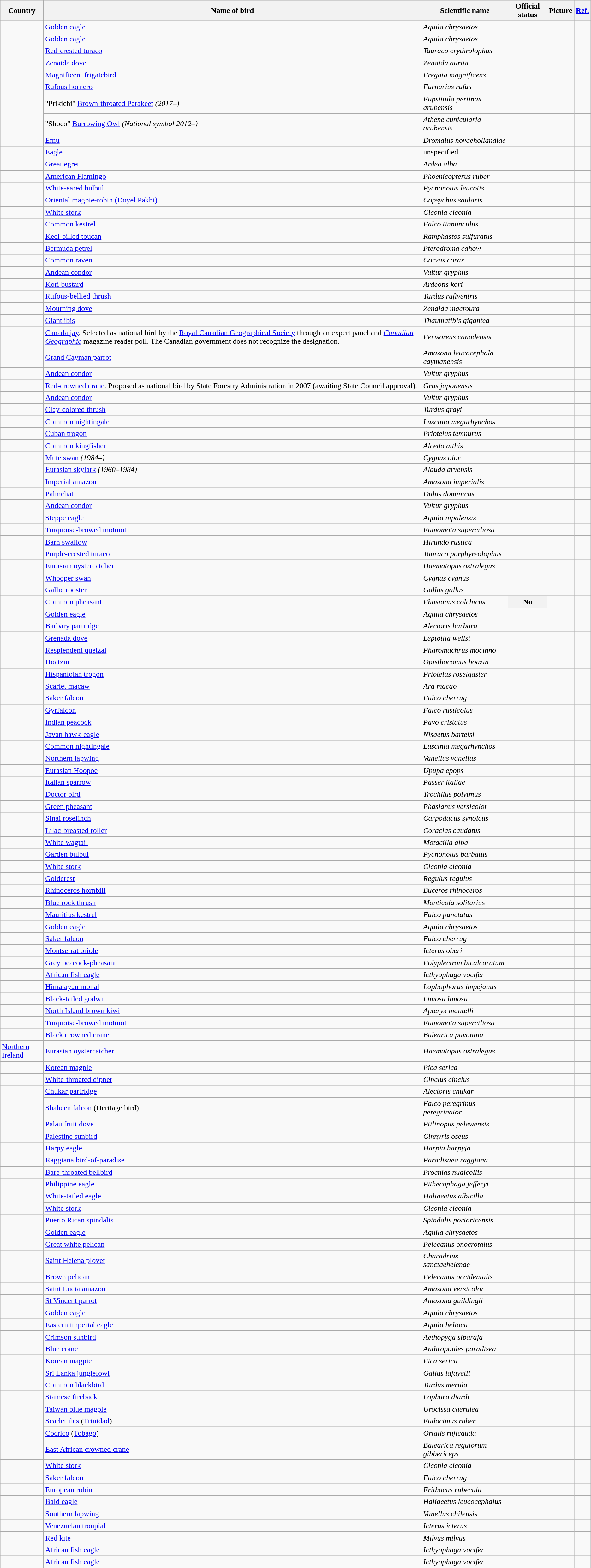<table class="wikitable sortable">
<tr>
<th>Country</th>
<th>Name of bird</th>
<th>Scientific name</th>
<th>Official status</th>
<th class="unsortable">Picture</th>
<th class="unsortable"><a href='#'>Ref.</a></th>
</tr>
<tr id="A">
<td></td>
<td><a href='#'>Golden eagle</a></td>
<td><em>Aquila chrysaetos</em></td>
<td></td>
<td></td>
<td></td>
</tr>
<tr>
<td></td>
<td><a href='#'>Golden eagle</a></td>
<td><em>Aquila chrysaetos</em></td>
<td></td>
<td></td>
<td></td>
</tr>
<tr>
<td></td>
<td><a href='#'>Red-crested turaco</a></td>
<td><em>Tauraco erythrolophus</em></td>
<td></td>
<td></td>
<td></td>
</tr>
<tr>
<td></td>
<td><a href='#'>Zenaida dove</a></td>
<td><em>Zenaida aurita</em></td>
<td></td>
<td></td>
<td></td>
</tr>
<tr>
<td></td>
<td><a href='#'>Magnificent frigatebird</a></td>
<td><em>Fregata magnificens</em></td>
<td></td>
<td></td>
<td></td>
</tr>
<tr>
<td></td>
<td><a href='#'>Rufous hornero</a></td>
<td><em>Furnarius rufus</em></td>
<td></td>
<td></td>
<td></td>
</tr>
<tr>
<td rowspan="2"></td>
<td>"Prikichi" <a href='#'>Brown-throated Parakeet</a> <em>(2017–)</em></td>
<td><em>Eupsittula pertinax arubensis</em></td>
<td></td>
<td></td>
<td></td>
</tr>
<tr>
<td>"Shoco" <a href='#'>Burrowing Owl</a> <em>(National symbol 2012–)</em></td>
<td><em>Athene cunicularia arubensis</em></td>
<td></td>
<td></td>
<td></td>
</tr>
<tr>
<td></td>
<td><a href='#'>Emu</a></td>
<td><em>Dromaius novaehollandiae</em></td>
<td></td>
<td></td>
<td></td>
</tr>
<tr>
<td rowspan="2"></td>
<td><a href='#'>Eagle</a></td>
<td>unspecified</td>
<td></td>
<td></td>
<td></td>
</tr>
<tr>
<td><a href='#'>Great egret</a></td>
<td><em>Ardea alba</em></td>
<td></td>
<td></td>
<td></td>
</tr>
<tr id="B">
<td></td>
<td><a href='#'>American Flamingo</a></td>
<td><em>Phoenicopterus ruber</em></td>
<td></td>
<td></td>
<td></td>
</tr>
<tr>
<td></td>
<td><a href='#'>White-eared bulbul</a></td>
<td><em>Pycnonotus leucotis</em></td>
<td></td>
<td></td>
<td></td>
</tr>
<tr>
<td></td>
<td><a href='#'>Oriental magpie-robin (Doyel Pakhi)</a></td>
<td><em>Copsychus saularis</em></td>
<td></td>
<td></td>
<td></td>
</tr>
<tr>
<td></td>
<td><a href='#'>White stork</a></td>
<td><em>Ciconia ciconia</em></td>
<td></td>
<td></td>
<td></td>
</tr>
<tr>
<td></td>
<td><a href='#'>Common kestrel</a></td>
<td><em>Falco tinnunculus</em></td>
<td></td>
<td></td>
<td></td>
</tr>
<tr>
<td></td>
<td><a href='#'>Keel-billed toucan</a></td>
<td><em>Ramphastos sulfuratus</em></td>
<td></td>
<td></td>
<td></td>
</tr>
<tr>
<td></td>
<td><a href='#'>Bermuda petrel</a></td>
<td><em>Pterodroma cahow</em></td>
<td></td>
<td></td>
<td></td>
</tr>
<tr>
<td></td>
<td><a href='#'>Common raven</a></td>
<td><em>Corvus corax</em></td>
<td></td>
<td></td>
<td></td>
</tr>
<tr>
<td></td>
<td><a href='#'>Andean condor</a></td>
<td><em>Vultur gryphus</em></td>
<td></td>
<td></td>
<td></td>
</tr>
<tr>
<td></td>
<td><a href='#'>Kori bustard</a></td>
<td><em>Ardeotis kori</em></td>
<td></td>
<td></td>
<td></td>
</tr>
<tr>
<td></td>
<td><a href='#'>Rufous-bellied thrush</a></td>
<td><em>Turdus rufiventris</em></td>
<td></td>
<td></td>
<td></td>
</tr>
<tr>
<td></td>
<td><a href='#'>Mourning dove</a></td>
<td><em>Zenaida macroura</em></td>
<td></td>
<td></td>
<td></td>
</tr>
<tr id="C">
<td></td>
<td><a href='#'>Giant ibis</a></td>
<td><em>Thaumatibis gigantea</em></td>
<td></td>
<td></td>
<td></td>
</tr>
<tr>
<td></td>
<td><a href='#'>Canada jay</a>. Selected as national bird by the <a href='#'>Royal Canadian Geographical Society</a> through an expert panel and <em><a href='#'>Canadian Geographic</a></em> magazine reader poll. The Canadian government does not recognize the designation.</td>
<td><em>Perisoreus canadensis</em></td>
<td></td>
<td></td>
<td></td>
</tr>
<tr>
<td></td>
<td><a href='#'>Grand Cayman parrot</a></td>
<td><em>Amazona leucocephala caymanensis</em></td>
<td></td>
<td></td>
<td></td>
</tr>
<tr>
<td></td>
<td><a href='#'>Andean condor</a></td>
<td><em>Vultur gryphus</em></td>
<td></td>
<td></td>
<td></td>
</tr>
<tr>
<td></td>
<td><a href='#'>Red-crowned crane</a>. Proposed as national bird by State Forestry Administration in 2007 (awaiting State Council approval).</td>
<td><em>Grus japonensis</em></td>
<td></td>
<td></td>
<td></td>
</tr>
<tr>
<td></td>
<td><a href='#'>Andean condor</a></td>
<td><em>Vultur gryphus</em></td>
<td></td>
<td></td>
<td></td>
</tr>
<tr>
<td></td>
<td><a href='#'>Clay-colored thrush</a></td>
<td><em>Turdus grayi</em></td>
<td></td>
<td></td>
<td></td>
</tr>
<tr>
<td></td>
<td><a href='#'>Common nightingale</a></td>
<td><em>Luscinia megarhynchos</em></td>
<td></td>
<td></td>
<td></td>
</tr>
<tr>
<td></td>
<td><a href='#'>Cuban trogon</a></td>
<td><em>Priotelus temnurus</em></td>
<td></td>
<td></td>
<td></td>
</tr>
<tr>
<td></td>
<td><a href='#'>Common kingfisher</a></td>
<td><em>Alcedo atthis</em></td>
<td></td>
<td></td>
<td></td>
</tr>
<tr id="D">
<td rowspan="2"></td>
<td><a href='#'>Mute swan</a> <em>(1984–)</em></td>
<td><em>Cygnus olor</em></td>
<td></td>
<td></td>
<td></td>
</tr>
<tr>
<td><a href='#'>Eurasian skylark</a> <em>(1960–1984)</em></td>
<td><em>Alauda arvensis</em></td>
<td></td>
<td></td>
<td></td>
</tr>
<tr>
<td></td>
<td><a href='#'>Imperial amazon</a></td>
<td><em>Amazona imperialis</em></td>
<td></td>
<td></td>
<td></td>
</tr>
<tr>
<td></td>
<td><a href='#'>Palmchat</a></td>
<td><em>Dulus dominicus</em></td>
<td></td>
<td></td>
<td></td>
</tr>
<tr id="E">
<td></td>
<td><a href='#'>Andean condor</a></td>
<td><em>Vultur gryphus</em></td>
<td></td>
<td></td>
<td></td>
</tr>
<tr>
<td></td>
<td><a href='#'>Steppe eagle</a></td>
<td><em>Aquila nipalensis</em></td>
<td></td>
<td></td>
<td></td>
</tr>
<tr>
<td></td>
<td><a href='#'>Turquoise-browed motmot</a></td>
<td><em>Eumomota superciliosa</em></td>
<td></td>
<td></td>
<td></td>
</tr>
<tr>
<td></td>
<td><a href='#'>Barn swallow</a></td>
<td><em>Hirundo rustica</em></td>
<td></td>
<td></td>
<td></td>
</tr>
<tr>
<td></td>
<td><a href='#'>Purple-crested turaco</a></td>
<td><em>Tauraco porphyreolophus</em></td>
<td></td>
<td></td>
<td></td>
</tr>
<tr id="F">
<td></td>
<td><a href='#'>Eurasian oystercatcher</a></td>
<td><em>Haematopus ostralegus</em></td>
<td></td>
<td></td>
<td></td>
</tr>
<tr>
<td></td>
<td><a href='#'>Whooper swan</a></td>
<td><em>Cygnus cygnus</em></td>
<td></td>
<td></td>
<td></td>
</tr>
<tr>
<td></td>
<td><a href='#'>Gallic rooster</a></td>
<td><em>Gallus gallus</em></td>
<td></td>
<td></td>
<td></td>
</tr>
<tr>
<td></td>
<td><a href='#'>Common pheasant</a></td>
<td><em>Phasianus colchicus</em></td>
<th>No</th>
<td></td>
<td></td>
</tr>
<tr id="G">
<td></td>
<td><a href='#'>Golden eagle</a></td>
<td><em>Aquila chrysaetos</em></td>
<td></td>
<td></td>
<td></td>
</tr>
<tr>
<td></td>
<td><a href='#'>Barbary partridge</a></td>
<td><em>Alectoris barbara</em></td>
<td></td>
<td></td>
<td></td>
</tr>
<tr>
<td></td>
<td><a href='#'>Grenada dove</a></td>
<td><em>Leptotila wellsi</em></td>
<td></td>
<td></td>
<td></td>
</tr>
<tr>
<td></td>
<td><a href='#'>Resplendent quetzal</a></td>
<td><em>Pharomachrus mocinno</em></td>
<td></td>
<td></td>
<td></td>
</tr>
<tr>
<td></td>
<td><a href='#'>Hoatzin</a></td>
<td><em>Opisthocomus hoazin</em></td>
<td></td>
<td></td>
<td></td>
</tr>
<tr id="H">
<td></td>
<td><a href='#'>Hispaniolan trogon</a></td>
<td><em>Priotelus roseigaster</em></td>
<td></td>
<td></td>
<td></td>
</tr>
<tr>
<td></td>
<td><a href='#'>Scarlet macaw</a></td>
<td><em>Ara macao</em></td>
<td></td>
<td></td>
<td></td>
</tr>
<tr>
<td></td>
<td><a href='#'>Saker falcon</a></td>
<td><em>Falco cherrug</em></td>
<td></td>
<td></td>
<td></td>
</tr>
<tr id="I">
<td></td>
<td><a href='#'>Gyrfalcon</a></td>
<td><em>Falco rusticolus</em></td>
<td></td>
<td></td>
<td></td>
</tr>
<tr>
<td></td>
<td><a href='#'>Indian peacock</a></td>
<td><em>Pavo cristatus</em></td>
<td></td>
<td></td>
<td></td>
</tr>
<tr>
<td></td>
<td><a href='#'>Javan hawk-eagle</a></td>
<td><em>Nisaetus bartelsi</em></td>
<td></td>
<td></td>
<td></td>
</tr>
<tr>
<td></td>
<td><a href='#'>Common nightingale</a></td>
<td><em>Luscinia megarhynchos</em></td>
<td></td>
<td></td>
<td></td>
</tr>
<tr>
<td></td>
<td><a href='#'>Northern lapwing</a></td>
<td><em>Vanellus vanellus</em></td>
<td></td>
<td></td>
<td></td>
</tr>
<tr>
<td></td>
<td><a href='#'>Eurasian Hoopoe</a></td>
<td><em>Upupa epops</em></td>
<td></td>
<td></td>
<td></td>
</tr>
<tr>
<td></td>
<td><a href='#'>Italian sparrow</a></td>
<td><em>Passer italiae</em></td>
<td></td>
<td></td>
<td></td>
</tr>
<tr id="J">
<td></td>
<td><a href='#'>Doctor bird</a></td>
<td><em>Trochilus polytmus</em></td>
<td></td>
<td></td>
<td></td>
</tr>
<tr>
<td></td>
<td><a href='#'>Green pheasant</a></td>
<td><em>Phasianus versicolor</em></td>
<td></td>
<td></td>
<td></td>
</tr>
<tr>
<td></td>
<td><a href='#'>Sinai rosefinch</a></td>
<td><em>Carpodacus synoicus</em></td>
<td></td>
<td></td>
<td></td>
</tr>
<tr id="K">
<td></td>
<td><a href='#'>Lilac-breasted roller</a></td>
<td><em>Coracias caudatus</em></td>
<td></td>
<td></td>
<td></td>
</tr>
<tr id="L">
<td></td>
<td><a href='#'>White wagtail</a></td>
<td><em>Motacilla alba</em></td>
<td></td>
<td></td>
<td></td>
</tr>
<tr>
<td></td>
<td><a href='#'>Garden bulbul</a></td>
<td><em>Pycnonotus barbatus</em></td>
<td></td>
<td></td>
<td></td>
</tr>
<tr>
<td></td>
<td><a href='#'>White stork</a></td>
<td><em>Ciconia ciconia</em></td>
<td></td>
<td></td>
<td></td>
</tr>
<tr>
<td></td>
<td><a href='#'>Goldcrest</a></td>
<td><em>Regulus regulus</em></td>
<td></td>
<td></td>
<td></td>
</tr>
<tr id="M">
<td></td>
<td><a href='#'>Rhinoceros hornbill</a></td>
<td><em>Buceros rhinoceros</em></td>
<td></td>
<td></td>
<td></td>
</tr>
<tr>
<td></td>
<td><a href='#'>Blue rock thrush</a></td>
<td><em>Monticola solitarius</em></td>
<td></td>
<td></td>
<td></td>
</tr>
<tr>
<td></td>
<td><a href='#'>Mauritius kestrel</a></td>
<td><em>Falco punctatus</em></td>
<td></td>
<td></td>
<td></td>
</tr>
<tr>
<td></td>
<td><a href='#'>Golden eagle</a></td>
<td><em>Aquila chrysaetos</em></td>
<td></td>
<td></td>
<td></td>
</tr>
<tr>
<td></td>
<td><a href='#'>Saker falcon</a></td>
<td><em>Falco cherrug</em></td>
<td></td>
<td></td>
<td></td>
</tr>
<tr>
<td></td>
<td><a href='#'>Montserrat oriole</a></td>
<td><em>Icterus oberi</em></td>
<td></td>
<td></td>
<td></td>
</tr>
<tr>
<td></td>
<td><a href='#'>Grey peacock-pheasant</a></td>
<td><em>Polyplectron bicalcaratum</em></td>
<td></td>
<td></td>
<td></td>
</tr>
<tr id="N">
<td></td>
<td><a href='#'>African fish eagle</a></td>
<td><em>Icthyophaga vocifer</em></td>
<td></td>
<td></td>
<td></td>
</tr>
<tr>
<td></td>
<td><a href='#'>Himalayan monal</a></td>
<td><em>Lophophorus impejanus</em></td>
<td></td>
<td></td>
<td></td>
</tr>
<tr>
<td></td>
<td><a href='#'>Black-tailed godwit</a></td>
<td><em>Limosa limosa</em></td>
<td></td>
<td></td>
<td></td>
</tr>
<tr>
<td></td>
<td><a href='#'>North Island brown kiwi</a></td>
<td><em>Apteryx mantelli</em></td>
<td></td>
<td></td>
<td></td>
</tr>
<tr>
<td></td>
<td><a href='#'>Turquoise-browed motmot</a></td>
<td><em>Eumomota superciliosa</em></td>
<td></td>
<td></td>
<td></td>
</tr>
<tr>
<td></td>
<td><a href='#'>Black crowned crane</a></td>
<td><em>Balearica pavonina</em></td>
<td></td>
<td></td>
<td></td>
</tr>
<tr>
<td><a href='#'>Northern Ireland</a></td>
<td><a href='#'>Eurasian oystercatcher</a></td>
<td><em>Haematopus ostralegus</em></td>
<td></td>
<td></td>
<td></td>
</tr>
<tr>
<td></td>
<td><a href='#'>Korean magpie</a></td>
<td><em>Pica serica</em></td>
<td></td>
<td></td>
<td></td>
</tr>
<tr>
<td></td>
<td><a href='#'>White-throated dipper</a></td>
<td><em>Cinclus cinclus</em></td>
<td></td>
<td></td>
<td></td>
</tr>
<tr id="P">
<td rowspan="2"></td>
<td><a href='#'>Chukar partridge</a></td>
<td><em>Alectoris chukar</em></td>
<td></td>
<td></td>
<td></td>
</tr>
<tr>
<td><a href='#'>Shaheen falcon</a> (Heritage bird)</td>
<td><em>Falco peregrinus peregrinator</em></td>
<td></td>
<td></td>
<td></td>
</tr>
<tr>
<td></td>
<td><a href='#'>Palau fruit dove</a></td>
<td><em>Ptilinopus pelewensis</em></td>
<td></td>
<td></td>
<td></td>
</tr>
<tr>
<td></td>
<td><a href='#'>Palestine sunbird</a></td>
<td><em>Cinnyris oseus</em></td>
<td></td>
<td></td>
<td></td>
</tr>
<tr>
<td></td>
<td><a href='#'>Harpy eagle</a></td>
<td><em>Harpia harpyja</em></td>
<td></td>
<td></td>
<td></td>
</tr>
<tr>
<td></td>
<td><a href='#'>Raggiana bird-of-paradise</a></td>
<td><em>Paradisaea raggiana</em></td>
<td></td>
<td></td>
<td></td>
</tr>
<tr>
<td></td>
<td><a href='#'>Bare-throated bellbird</a></td>
<td><em>Procnias nudicollis</em></td>
<td></td>
<td></td>
<td></td>
</tr>
<tr>
<td></td>
<td><a href='#'>Philippine eagle</a></td>
<td><em>Pithecophaga jefferyi</em></td>
<td></td>
<td></td>
<td></td>
</tr>
<tr>
<td rowspan="2"></td>
<td><a href='#'>White-tailed eagle</a></td>
<td><em>Haliaeetus albicilla</em></td>
<td></td>
<td></td>
<td></td>
</tr>
<tr>
<td><a href='#'>White stork</a></td>
<td><em>Ciconia ciconia</em></td>
<td></td>
<td></td>
<td></td>
</tr>
<tr>
<td></td>
<td><a href='#'>Puerto Rican spindalis</a></td>
<td><em>Spindalis portoricensis</em></td>
<td></td>
<td></td>
<td></td>
</tr>
<tr id="R">
<td rowspan="2"></td>
<td><a href='#'>Golden eagle</a></td>
<td><em>Aquila chrysaetos</em></td>
<td></td>
<td></td>
<td></td>
</tr>
<tr>
<td><a href='#'>Great white pelican</a></td>
<td><em>Pelecanus onocrotalus</em></td>
<td></td>
<td></td>
<td></td>
</tr>
<tr id="S">
<td></td>
<td><a href='#'>Saint Helena plover</a></td>
<td><em>Charadrius sanctaehelenae</em></td>
<td></td>
<td></td>
<td></td>
</tr>
<tr>
<td></td>
<td><a href='#'>Brown pelican</a></td>
<td><em>Pelecanus occidentalis</em></td>
<td></td>
<td></td>
<td></td>
</tr>
<tr>
<td></td>
<td><a href='#'>Saint Lucia amazon</a></td>
<td><em>Amazona versicolor</em></td>
<td></td>
<td></td>
<td></td>
</tr>
<tr>
<td></td>
<td><a href='#'>St Vincent parrot</a></td>
<td><em>Amazona guildingii</em></td>
<td></td>
<td></td>
<td></td>
</tr>
<tr>
<td></td>
<td><a href='#'>Golden eagle</a></td>
<td><em>Aquila chrysaetos</em></td>
<td></td>
<td></td>
<td></td>
</tr>
<tr>
<td></td>
<td><a href='#'>Eastern imperial eagle</a></td>
<td><em>Aquila heliaca</em></td>
<td></td>
<td></td>
<td></td>
</tr>
<tr>
<td></td>
<td><a href='#'>Crimson sunbird</a></td>
<td><em>Aethopyga siparaja</em></td>
<td></td>
<td></td>
<td></td>
</tr>
<tr>
<td></td>
<td><a href='#'>Blue crane</a></td>
<td><em>Anthropoides paradisea</em></td>
<td></td>
<td></td>
<td></td>
</tr>
<tr>
<td></td>
<td><a href='#'>Korean magpie</a></td>
<td><em>Pica serica</em></td>
<td></td>
<td></td>
<td></td>
</tr>
<tr>
<td></td>
<td><a href='#'>Sri Lanka junglefowl</a></td>
<td><em>Gallus lafayetii</em></td>
<td></td>
<td></td>
<td></td>
</tr>
<tr>
<td></td>
<td><a href='#'>Common blackbird</a></td>
<td><em>Turdus merula</em></td>
<td></td>
<td></td>
<td></td>
</tr>
<tr id="T">
<td></td>
<td><a href='#'>Siamese fireback</a></td>
<td><em>Lophura diardi</em></td>
<td></td>
<td></td>
<td></td>
</tr>
<tr>
<td></td>
<td><a href='#'>Taiwan blue magpie</a></td>
<td><em>Urocissa caerulea</em></td>
<td></td>
<td></td>
<td></td>
</tr>
<tr>
<td rowspan="2"></td>
<td><a href='#'>Scarlet ibis</a> (<a href='#'>Trinidad</a>)</td>
<td><em>Eudocimus ruber</em></td>
<td></td>
<td></td>
<td></td>
</tr>
<tr>
<td><a href='#'>Cocrico</a> (<a href='#'>Tobago</a>)</td>
<td><em>Ortalis ruficauda</em></td>
<td></td>
<td></td>
<td></td>
</tr>
<tr id="U">
<td></td>
<td><a href='#'>East African crowned crane</a></td>
<td><em>Balearica regulorum gibbericeps</em></td>
<td></td>
<td></td>
<td></td>
</tr>
<tr>
<td></td>
<td><a href='#'>White stork</a></td>
<td><em>Ciconia ciconia</em></td>
<td></td>
<td></td>
<td></td>
</tr>
<tr>
<td></td>
<td><a href='#'>Saker falcon</a></td>
<td><em>Falco cherrug</em></td>
<td></td>
<td></td>
<td></td>
</tr>
<tr>
<td></td>
<td><a href='#'>European robin</a></td>
<td><em>Erithacus rubecula</em></td>
<td></td>
<td></td>
<td></td>
</tr>
<tr>
<td></td>
<td><a href='#'>Bald eagle</a></td>
<td><em>Haliaeetus leucocephalus</em></td>
<td></td>
<td></td>
<td></td>
</tr>
<tr>
<td></td>
<td><a href='#'>Southern lapwing</a></td>
<td><em>Vanellus chilensis</em></td>
<td></td>
<td></td>
<td></td>
</tr>
<tr id="V">
<td></td>
<td><a href='#'>Venezuelan troupial</a></td>
<td><em>Icterus icterus</em></td>
<td></td>
<td></td>
<td></td>
</tr>
<tr id="W">
<td></td>
<td><a href='#'>Red kite</a></td>
<td><em>Milvus milvus</em></td>
<td></td>
<td></td>
<td></td>
</tr>
<tr id="Z">
<td></td>
<td><a href='#'>African fish eagle</a></td>
<td><em>Icthyophaga vocifer</em></td>
<td></td>
<td></td>
<td></td>
</tr>
<tr>
<td></td>
<td><a href='#'>African fish eagle</a></td>
<td><em>Icthyophaga vocifer</em></td>
<td></td>
<td></td>
<td></td>
</tr>
</table>
